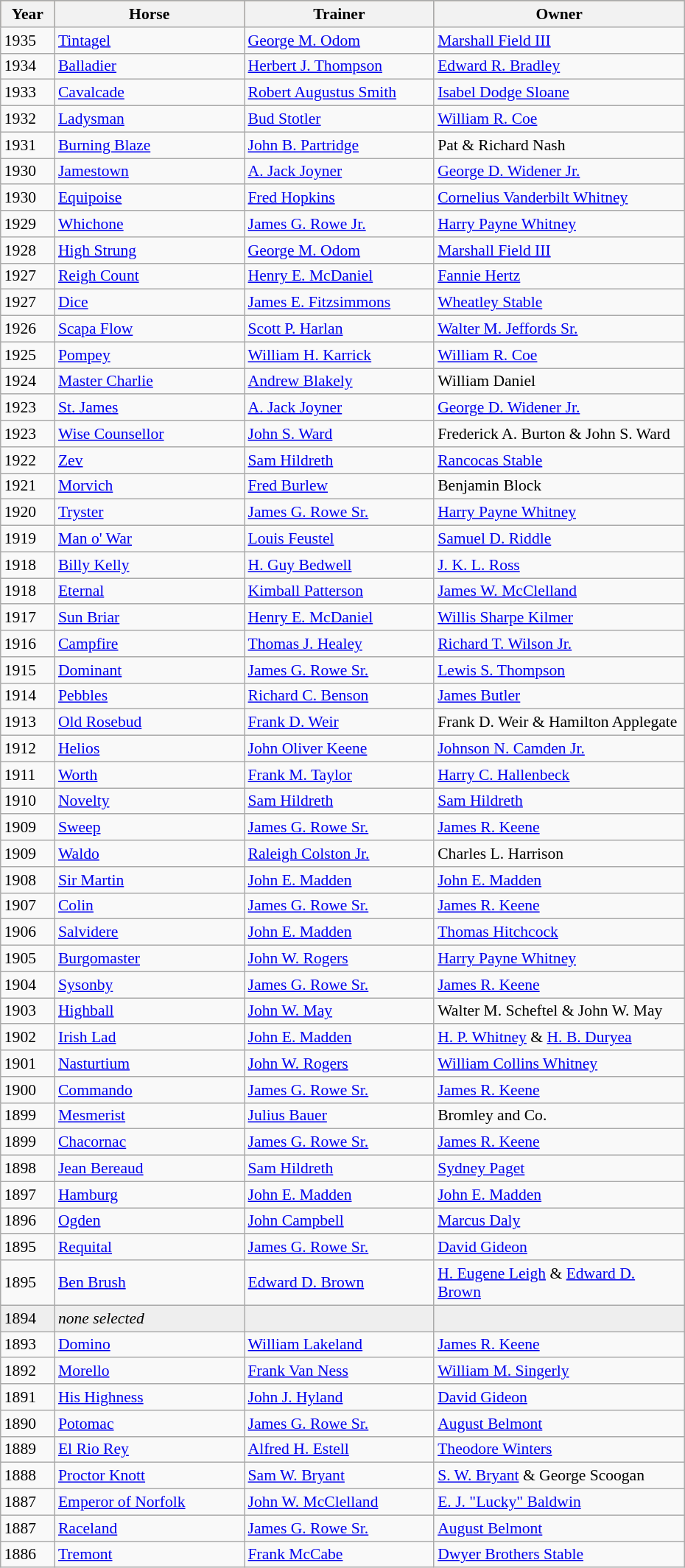<table class = "wikitable sortable" | border="1" cellpadding="0" style="border-collapse: collapse; font-size:90%">
<tr style="background:#987654; text-align:center;">
<th style="width:42px;">Year<br></th>
<th style="width:165px;">Horse<br></th>
<th style="width:165px;">Trainer<br></th>
<th style="width:220px;">Owner<br></th>
</tr>
<tr>
<td>1935</td>
<td><a href='#'>Tintagel</a></td>
<td><a href='#'>George M. Odom</a></td>
<td><a href='#'>Marshall Field III</a></td>
</tr>
<tr>
<td>1934</td>
<td><a href='#'>Balladier</a></td>
<td><a href='#'>Herbert J. Thompson</a></td>
<td><a href='#'>Edward R. Bradley</a></td>
</tr>
<tr>
<td>1933</td>
<td><a href='#'>Cavalcade</a></td>
<td><a href='#'>Robert Augustus Smith</a></td>
<td><a href='#'>Isabel Dodge Sloane</a></td>
</tr>
<tr>
<td>1932</td>
<td><a href='#'>Ladysman</a></td>
<td><a href='#'>Bud Stotler</a></td>
<td><a href='#'>William R. Coe</a></td>
</tr>
<tr>
<td>1931</td>
<td><a href='#'>Burning Blaze</a></td>
<td><a href='#'>John B. Partridge</a></td>
<td>Pat & Richard Nash</td>
</tr>
<tr>
<td>1930</td>
<td><a href='#'>Jamestown</a></td>
<td><a href='#'>A. Jack Joyner</a></td>
<td><a href='#'>George D. Widener Jr.</a></td>
</tr>
<tr>
<td>1930</td>
<td><a href='#'>Equipoise</a></td>
<td><a href='#'>Fred Hopkins</a></td>
<td><a href='#'>Cornelius Vanderbilt Whitney</a></td>
</tr>
<tr>
<td>1929</td>
<td><a href='#'>Whichone</a></td>
<td><a href='#'>James G. Rowe Jr.</a></td>
<td><a href='#'>Harry Payne Whitney</a></td>
</tr>
<tr>
<td>1928</td>
<td><a href='#'>High Strung</a></td>
<td><a href='#'>George M. Odom</a></td>
<td><a href='#'>Marshall Field III</a></td>
</tr>
<tr>
<td>1927</td>
<td><a href='#'>Reigh Count</a></td>
<td><a href='#'>Henry E. McDaniel</a></td>
<td><a href='#'>Fannie Hertz</a></td>
</tr>
<tr>
<td>1927</td>
<td><a href='#'>Dice</a></td>
<td><a href='#'>James E. Fitzsimmons</a></td>
<td><a href='#'>Wheatley Stable</a></td>
</tr>
<tr>
<td>1926</td>
<td><a href='#'>Scapa Flow</a></td>
<td><a href='#'>Scott P. Harlan</a></td>
<td><a href='#'>Walter M. Jeffords Sr.</a></td>
</tr>
<tr>
<td>1925</td>
<td><a href='#'>Pompey</a></td>
<td><a href='#'>William H. Karrick</a></td>
<td><a href='#'>William R. Coe</a></td>
</tr>
<tr>
<td>1924</td>
<td><a href='#'>Master Charlie</a></td>
<td><a href='#'>Andrew Blakely</a></td>
<td>William Daniel</td>
</tr>
<tr>
<td>1923</td>
<td><a href='#'>St. James</a></td>
<td><a href='#'>A. Jack Joyner</a></td>
<td><a href='#'>George D. Widener Jr.</a></td>
</tr>
<tr>
<td>1923</td>
<td><a href='#'>Wise Counsellor</a></td>
<td><a href='#'>John S. Ward</a></td>
<td>Frederick A. Burton & John S. Ward</td>
</tr>
<tr>
<td>1922</td>
<td><a href='#'>Zev</a></td>
<td><a href='#'>Sam Hildreth</a></td>
<td><a href='#'>Rancocas Stable</a></td>
</tr>
<tr>
<td>1921</td>
<td><a href='#'>Morvich</a></td>
<td><a href='#'>Fred Burlew</a></td>
<td>Benjamin Block</td>
</tr>
<tr>
<td>1920</td>
<td><a href='#'>Tryster</a></td>
<td><a href='#'>James G. Rowe Sr.</a></td>
<td><a href='#'>Harry Payne Whitney</a></td>
</tr>
<tr>
<td>1919</td>
<td><a href='#'>Man o' War</a></td>
<td><a href='#'>Louis Feustel</a></td>
<td><a href='#'>Samuel D. Riddle</a></td>
</tr>
<tr>
<td>1918</td>
<td><a href='#'>Billy Kelly</a></td>
<td><a href='#'>H. Guy Bedwell</a></td>
<td><a href='#'>J. K. L. Ross</a></td>
</tr>
<tr>
<td>1918</td>
<td><a href='#'>Eternal</a></td>
<td><a href='#'>Kimball Patterson</a></td>
<td><a href='#'>James W. McClelland</a></td>
</tr>
<tr>
<td>1917</td>
<td><a href='#'>Sun Briar</a></td>
<td><a href='#'>Henry E. McDaniel</a></td>
<td><a href='#'>Willis Sharpe Kilmer</a></td>
</tr>
<tr>
<td>1916</td>
<td><a href='#'>Campfire</a></td>
<td><a href='#'>Thomas J. Healey</a></td>
<td><a href='#'>Richard T. Wilson Jr.</a></td>
</tr>
<tr>
<td>1915</td>
<td><a href='#'>Dominant</a></td>
<td><a href='#'>James G. Rowe Sr.</a></td>
<td><a href='#'>Lewis S. Thompson</a></td>
</tr>
<tr>
<td>1914</td>
<td><a href='#'>Pebbles</a></td>
<td><a href='#'>Richard C. Benson</a></td>
<td><a href='#'>James Butler</a></td>
</tr>
<tr>
<td>1913</td>
<td><a href='#'>Old Rosebud</a></td>
<td><a href='#'>Frank D. Weir</a></td>
<td>Frank D. Weir & Hamilton Applegate</td>
</tr>
<tr>
<td>1912</td>
<td><a href='#'>Helios</a></td>
<td><a href='#'>John Oliver Keene</a></td>
<td><a href='#'>Johnson N. Camden Jr.</a></td>
</tr>
<tr>
<td>1911</td>
<td><a href='#'>Worth</a></td>
<td><a href='#'>Frank M. Taylor</a></td>
<td><a href='#'>Harry C. Hallenbeck</a></td>
</tr>
<tr>
<td>1910</td>
<td><a href='#'>Novelty</a></td>
<td><a href='#'>Sam Hildreth</a></td>
<td><a href='#'>Sam Hildreth</a></td>
</tr>
<tr>
<td>1909</td>
<td><a href='#'>Sweep</a></td>
<td><a href='#'>James G. Rowe Sr.</a></td>
<td><a href='#'>James R. Keene</a></td>
</tr>
<tr>
<td>1909</td>
<td><a href='#'>Waldo</a></td>
<td><a href='#'>Raleigh Colston Jr.</a></td>
<td>Charles L. Harrison</td>
</tr>
<tr>
<td>1908</td>
<td><a href='#'>Sir Martin</a></td>
<td><a href='#'>John E. Madden</a></td>
<td><a href='#'>John E. Madden</a></td>
</tr>
<tr>
<td>1907</td>
<td><a href='#'>Colin</a></td>
<td><a href='#'>James G. Rowe Sr.</a></td>
<td><a href='#'>James R. Keene</a></td>
</tr>
<tr>
<td>1906</td>
<td><a href='#'>Salvidere</a></td>
<td><a href='#'>John E. Madden</a></td>
<td><a href='#'>Thomas Hitchcock</a></td>
</tr>
<tr>
<td>1905</td>
<td><a href='#'>Burgomaster</a></td>
<td><a href='#'>John W. Rogers</a></td>
<td><a href='#'>Harry Payne Whitney</a></td>
</tr>
<tr>
<td>1904</td>
<td><a href='#'>Sysonby</a></td>
<td><a href='#'>James G. Rowe Sr.</a></td>
<td><a href='#'>James R. Keene</a></td>
</tr>
<tr>
<td>1903</td>
<td><a href='#'>Highball</a></td>
<td><a href='#'>John W. May</a></td>
<td>Walter M. Scheftel & John W. May</td>
</tr>
<tr>
<td>1902</td>
<td><a href='#'>Irish Lad</a></td>
<td><a href='#'>John E. Madden</a></td>
<td><a href='#'>H. P. Whitney</a> & <a href='#'>H. B. Duryea</a></td>
</tr>
<tr>
<td>1901</td>
<td><a href='#'>Nasturtium</a></td>
<td><a href='#'>John W. Rogers</a></td>
<td><a href='#'>William Collins Whitney</a></td>
</tr>
<tr>
<td>1900</td>
<td><a href='#'>Commando</a></td>
<td><a href='#'>James G. Rowe Sr.</a></td>
<td><a href='#'>James R. Keene</a></td>
</tr>
<tr>
<td>1899</td>
<td><a href='#'>Mesmerist</a></td>
<td><a href='#'>Julius Bauer</a></td>
<td>Bromley and Co.</td>
</tr>
<tr>
<td>1899</td>
<td><a href='#'>Chacornac</a></td>
<td><a href='#'>James G. Rowe Sr.</a></td>
<td><a href='#'>James R. Keene</a></td>
</tr>
<tr>
<td>1898</td>
<td><a href='#'>Jean Bereaud</a></td>
<td><a href='#'>Sam Hildreth</a></td>
<td><a href='#'>Sydney Paget</a></td>
</tr>
<tr>
<td>1897</td>
<td><a href='#'>Hamburg</a></td>
<td><a href='#'>John E. Madden</a></td>
<td><a href='#'>John E. Madden</a></td>
</tr>
<tr>
<td>1896</td>
<td><a href='#'>Ogden</a></td>
<td><a href='#'>John Campbell</a></td>
<td><a href='#'>Marcus Daly</a></td>
</tr>
<tr>
<td>1895</td>
<td><a href='#'>Requital</a></td>
<td><a href='#'>James G. Rowe Sr.</a></td>
<td><a href='#'>David Gideon</a></td>
</tr>
<tr>
<td>1895</td>
<td><a href='#'>Ben Brush</a></td>
<td><a href='#'>Edward D. Brown</a></td>
<td><a href='#'>H. Eugene Leigh</a> & <a href='#'>Edward D. Brown</a></td>
</tr>
<tr style="background:#eee;">
<td>1894</td>
<td><em>none selected</em></td>
<td></td>
<td></td>
</tr>
<tr>
<td>1893</td>
<td><a href='#'>Domino</a></td>
<td><a href='#'>William Lakeland</a></td>
<td><a href='#'>James R. Keene</a></td>
</tr>
<tr>
<td>1892</td>
<td><a href='#'>Morello</a></td>
<td><a href='#'>Frank Van Ness</a></td>
<td><a href='#'>William M. Singerly</a></td>
</tr>
<tr>
<td>1891</td>
<td><a href='#'>His Highness</a></td>
<td><a href='#'>John J. Hyland</a></td>
<td><a href='#'>David Gideon</a></td>
</tr>
<tr>
<td>1890</td>
<td><a href='#'>Potomac</a></td>
<td><a href='#'>James G. Rowe Sr.</a></td>
<td><a href='#'>August Belmont</a></td>
</tr>
<tr>
<td>1889</td>
<td><a href='#'>El Rio Rey</a></td>
<td><a href='#'>Alfred H. Estell</a></td>
<td><a href='#'>Theodore Winters</a></td>
</tr>
<tr>
<td>1888</td>
<td><a href='#'>Proctor Knott</a></td>
<td><a href='#'>Sam W. Bryant</a></td>
<td><a href='#'>S. W. Bryant</a> & George Scoogan</td>
</tr>
<tr>
<td>1887</td>
<td><a href='#'>Emperor of Norfolk</a></td>
<td><a href='#'>John W. McClelland</a></td>
<td><a href='#'>E. J. "Lucky" Baldwin</a></td>
</tr>
<tr>
<td>1887</td>
<td><a href='#'>Raceland</a></td>
<td><a href='#'>James G. Rowe Sr.</a></td>
<td><a href='#'>August Belmont</a></td>
</tr>
<tr>
<td>1886</td>
<td><a href='#'>Tremont</a></td>
<td><a href='#'>Frank McCabe</a></td>
<td><a href='#'>Dwyer Brothers Stable</a></td>
</tr>
</table>
